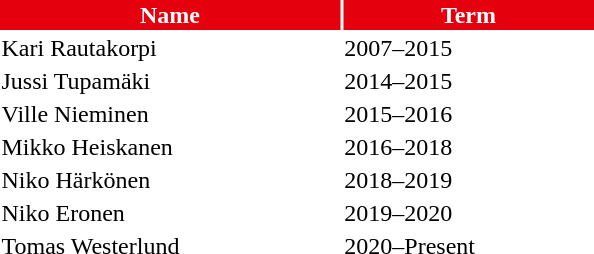<table class="toccolours" style="width:25em">
<tr>
<th style="background:#e4000d;color:white;">Name</th>
<th style="background:#e4000d;color:white;">Term</th>
</tr>
<tr>
<td> Kari Rautakorpi</td>
<td>2007–2015</td>
</tr>
<tr>
<td> Jussi Tupamäki</td>
<td>2014–2015</td>
</tr>
<tr>
<td> Ville Nieminen</td>
<td>2015–2016</td>
</tr>
<tr>
<td> Mikko Heiskanen</td>
<td>2016–2018</td>
</tr>
<tr>
<td> Niko Härkönen</td>
<td>2018–2019</td>
</tr>
<tr>
<td> Niko Eronen</td>
<td>2019–2020</td>
</tr>
<tr>
<td> Tomas Westerlund</td>
<td>2020–Present</td>
</tr>
</table>
